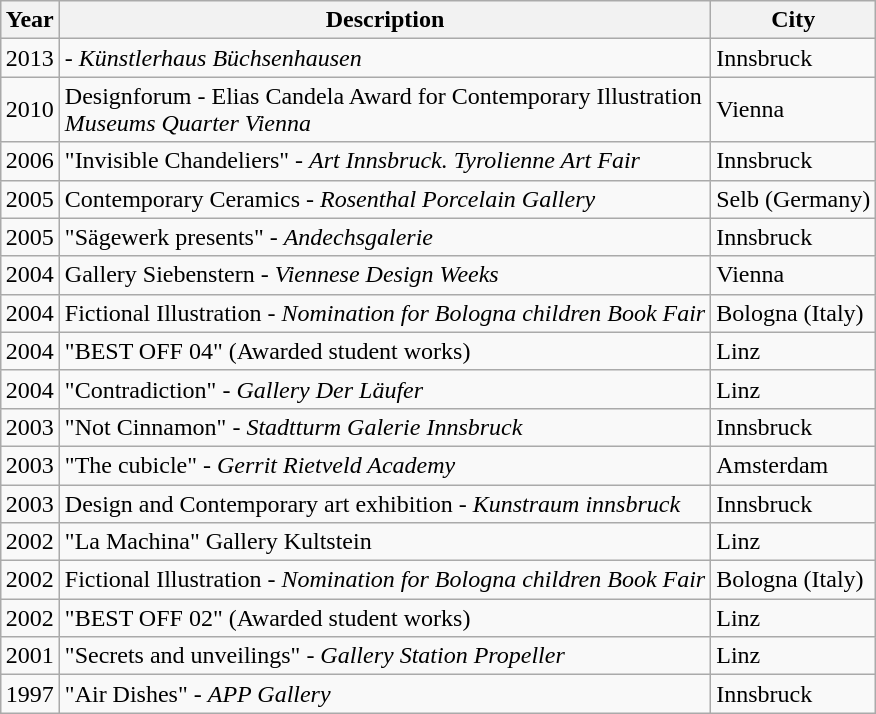<table class="wikitable" style="margin: 1em auto 1em auto; text-align:left;">
<tr>
<th>Year</th>
<th>Description</th>
<th>City</th>
</tr>
<tr>
<td>2013</td>
<td> - <em>Künstlerhaus Büchsenhausen</em></td>
<td>Innsbruck</td>
</tr>
<tr>
<td>2010</td>
<td>Designforum - Elias Candela Award for Contemporary Illustration<br><em>Museums Quarter Vienna</em></td>
<td>Vienna</td>
</tr>
<tr>
<td>2006</td>
<td>"Invisible Chandeliers" - <em>Art Innsbruck. Tyrolienne Art Fair</em></td>
<td>Innsbruck</td>
</tr>
<tr>
<td>2005</td>
<td>Contemporary Ceramics - <em>Rosenthal Porcelain Gallery</em></td>
<td>Selb (Germany)</td>
</tr>
<tr>
<td>2005</td>
<td>"Sägewerk presents" - <em>Andechsgalerie</em></td>
<td>Innsbruck</td>
</tr>
<tr>
<td>2004</td>
<td>Gallery Siebenstern - <em>Viennese Design Weeks</em></td>
<td>Vienna</td>
</tr>
<tr>
<td>2004</td>
<td>Fictional Illustration - <em>Nomination for Bologna children Book Fair</em></td>
<td>Bologna (Italy)</td>
</tr>
<tr>
<td>2004</td>
<td>"BEST OFF 04" (Awarded student works)</td>
<td>Linz</td>
</tr>
<tr>
<td>2004</td>
<td>"Contradiction" - <em>Gallery Der Läufer</em></td>
<td>Linz</td>
</tr>
<tr>
<td>2003</td>
<td>"Not Cinnamon" - <em>Stadtturm Galerie Innsbruck</em></td>
<td>Innsbruck</td>
</tr>
<tr>
<td>2003</td>
<td>"The cubicle" - <em>Gerrit Rietveld Academy</em></td>
<td>Amsterdam</td>
</tr>
<tr>
<td>2003</td>
<td>Design and Contemporary art exhibition - <em>Kunstraum innsbruck</em></td>
<td>Innsbruck</td>
</tr>
<tr>
<td>2002</td>
<td>"La Machina" Gallery Kultstein</td>
<td>Linz</td>
</tr>
<tr>
<td>2002</td>
<td>Fictional Illustration - <em>Nomination for Bologna children Book Fair</em></td>
<td>Bologna (Italy)</td>
</tr>
<tr>
<td>2002</td>
<td>"BEST OFF 02" (Awarded student works)</td>
<td>Linz</td>
</tr>
<tr>
<td>2001</td>
<td>"Secrets and unveilings" - <em>Gallery Station Propeller</em></td>
<td>Linz</td>
</tr>
<tr>
<td>1997</td>
<td>"Air Dishes" - <em>APP Gallery</em></td>
<td>Innsbruck</td>
</tr>
</table>
